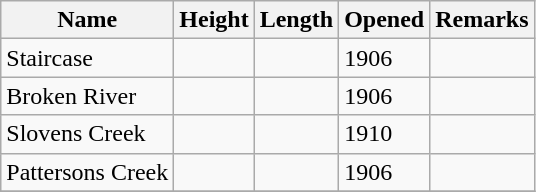<table class="wikitable sortable">
<tr>
<th>Name</th>
<th>Height</th>
<th>Length</th>
<th>Opened</th>
<th>Remarks</th>
</tr>
<tr>
<td>Staircase</td>
<td></td>
<td></td>
<td>1906</td>
<td></td>
</tr>
<tr>
<td>Broken River</td>
<td></td>
<td></td>
<td>1906</td>
<td></td>
</tr>
<tr>
<td>Slovens Creek</td>
<td></td>
<td></td>
<td>1910</td>
<td></td>
</tr>
<tr>
<td>Pattersons Creek</td>
<td></td>
<td></td>
<td>1906</td>
<td></td>
</tr>
<tr>
</tr>
</table>
